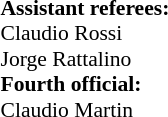<table width=50% style="font-size: 90%">
<tr>
<td><br><strong>Assistant referees:</strong>
<br> Claudio Rossi
<br> Jorge Rattalino
<br><strong>Fourth official:</strong>
<br> Claudio Martin</td>
</tr>
</table>
